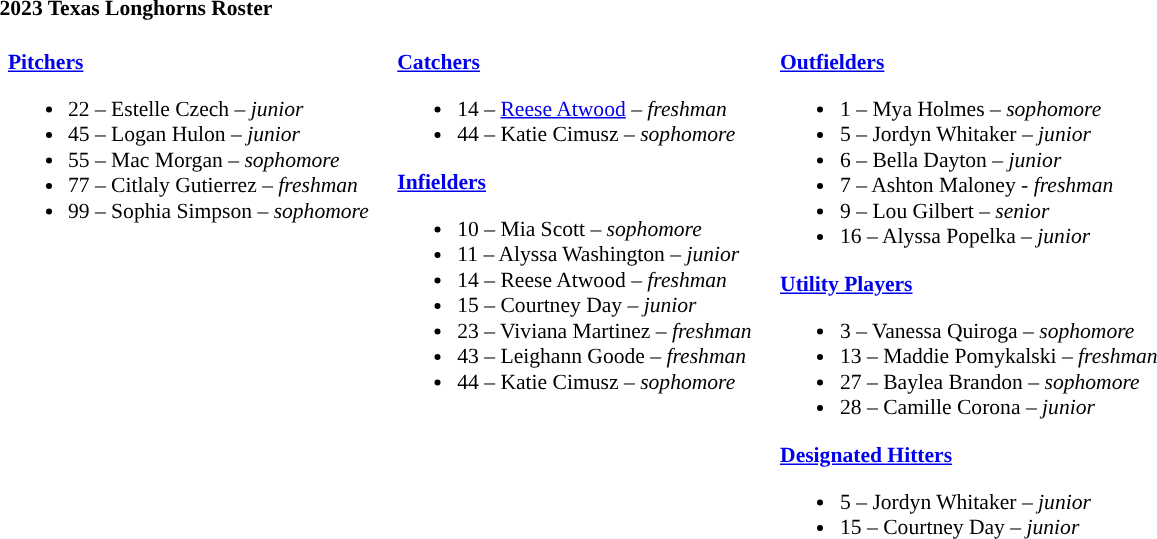<table class="toccolours" style="border-collapse:collapse; font-size:90%;">
<tr>
<td colspan="7"><strong>2023 Texas Longhorns Roster</strong></td>
</tr>
<tr>
<td width="03"> </td>
<td valign="top"><br><strong><a href='#'>Pitchers</a></strong><ul><li>22 – Estelle Czech – <em>junior</em> </li><li>45 – Logan Hulon – <em>junior</em> </li><li>55 – Mac Morgan – <em>sophomore</em> </li><li>77 – Citlaly Gutierrez – <em>freshman</em> </li><li>99 – Sophia Simpson – <em>sophomore</em> </li></ul></td>
<td width="15"> </td>
<td valign="top"><br><strong><a href='#'>Catchers</a></strong><ul><li>14 – <a href='#'>Reese Atwood</a> – <em>freshman</em> </li><li>44 – Katie Cimusz  – <em>sophomore</em> </li></ul><strong><a href='#'>Infielders</a></strong><ul><li>10 – Mia Scott – <em>sophomore</em> </li><li>11 – Alyssa Washington – <em>junior</em> </li><li>14 – Reese Atwood – <em>freshman</em> </li><li>15 – Courtney Day – <em>junior</em> </li><li>23 – Viviana Martinez – <em>freshman</em> </li><li>43 – Leighann Goode – <em>freshman</em> </li><li>44 – Katie Cimusz  – <em>sophomore</em> </li></ul></td>
<td width="15"> </td>
<td valign="top"><br><strong><a href='#'>Outfielders</a></strong><ul><li>1 – Mya Holmes – <em>sophomore</em> </li><li>5 – Jordyn Whitaker – <em>junior</em> </li><li>6 – Bella Dayton – <em>junior</em> </li><li>7 – Ashton Maloney - <em> freshman</em> </li><li>9 – Lou Gilbert – <em>senior</em> </li><li>16 – Alyssa Popelka – <em>junior</em> </li></ul><strong><a href='#'>Utility Players</a></strong><ul><li>3 – Vanessa Quiroga – <em>sophomore</em> </li><li>13 – Maddie Pomykalski – <em>freshman</em> </li><li>27 – Baylea Brandon – <em>sophomore</em> </li><li>28 – Camille Corona  – <em>junior</em> </li></ul><strong><a href='#'>Designated Hitters</a></strong><ul><li>5 – Jordyn Whitaker – <em>junior</em> </li><li>15 – Courtney Day – <em>junior</em> </li></ul></td>
<td width="25"> </td>
</tr>
</table>
